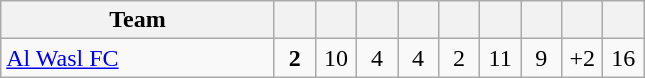<table class="wikitable" style="text-align: center;">
<tr>
<th width="175">Team</th>
<th width="20"></th>
<th width="20"></th>
<th width="20"></th>
<th width="20"></th>
<th width="20"></th>
<th width="20"></th>
<th width="20"></th>
<th width="20"></th>
<th width="20"></th>
</tr>
<tr>
<td align=left> <a href='#'>Al Wasl FC</a></td>
<td><strong>2</strong></td>
<td>10</td>
<td>4</td>
<td>4</td>
<td>2</td>
<td>11</td>
<td>9</td>
<td>+2</td>
<td>16</td>
</tr>
</table>
